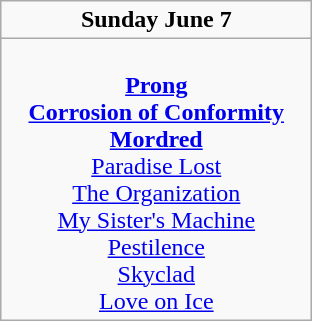<table class="wikitable">
<tr>
<td colspan="3" align="center"><strong>Sunday June 7</strong></td>
</tr>
<tr>
<td valign="top" align="center" width=200><br><strong><a href='#'>Prong</a></strong>
<br><strong><a href='#'>Corrosion of Conformity</a></strong>
<br><strong><a href='#'>Mordred</a></strong>
<br><a href='#'>Paradise Lost</a>
<br><a href='#'>The Organization</a>
<br><a href='#'>My Sister's Machine</a>
<br><a href='#'>Pestilence</a>
<br><a href='#'>Skyclad</a>
<br><a href='#'>Love on Ice</a></td>
</tr>
</table>
